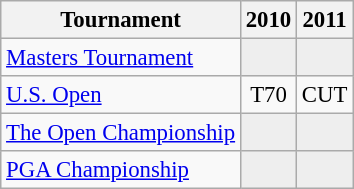<table class="wikitable" style="font-size:95%;text-align:center;">
<tr>
<th>Tournament</th>
<th>2010</th>
<th>2011</th>
</tr>
<tr>
<td align=left><a href='#'>Masters Tournament</a></td>
<td style="background:#eeeeee;"></td>
<td style="background:#eeeeee;"></td>
</tr>
<tr>
<td align=left><a href='#'>U.S. Open</a></td>
<td>T70</td>
<td>CUT</td>
</tr>
<tr>
<td align=left><a href='#'>The Open Championship</a></td>
<td style="background:#eeeeee;"></td>
<td style="background:#eeeeee;"></td>
</tr>
<tr>
<td align=left><a href='#'>PGA Championship</a></td>
<td style="background:#eeeeee;"></td>
<td style="background:#eeeeee;"></td>
</tr>
</table>
